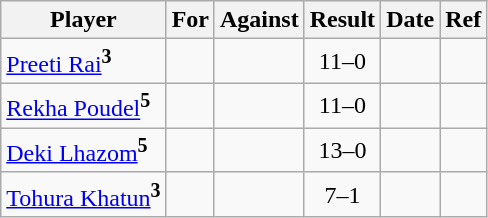<table class="wikitable">
<tr>
<th>Player</th>
<th>For</th>
<th>Against</th>
<th style="text-align:center">Result</th>
<th>Date</th>
<th>Ref</th>
</tr>
<tr>
<td> <a href='#'>Preeti Rai</a><sup><strong>3</strong></sup></td>
<td><strong></strong></td>
<td></td>
<td align="center">11–0</td>
<td></td>
<td></td>
</tr>
<tr>
<td> <a href='#'>Rekha Poudel</a><sup><strong>5</strong></sup></td>
<td><strong></strong></td>
<td></td>
<td align="center">11–0</td>
<td></td>
<td></td>
</tr>
<tr>
<td> <a href='#'>Deki Lhazom</a><sup><strong>5</strong></sup></td>
<td><strong></strong></td>
<td></td>
<td align="center">13–0</td>
<td></td>
<td></td>
</tr>
<tr>
<td> <a href='#'>Tohura Khatun</a><sup><strong>3</strong></sup></td>
<td><strong></strong></td>
<td></td>
<td align="center">7–1</td>
<td></td>
<td></td>
</tr>
</table>
